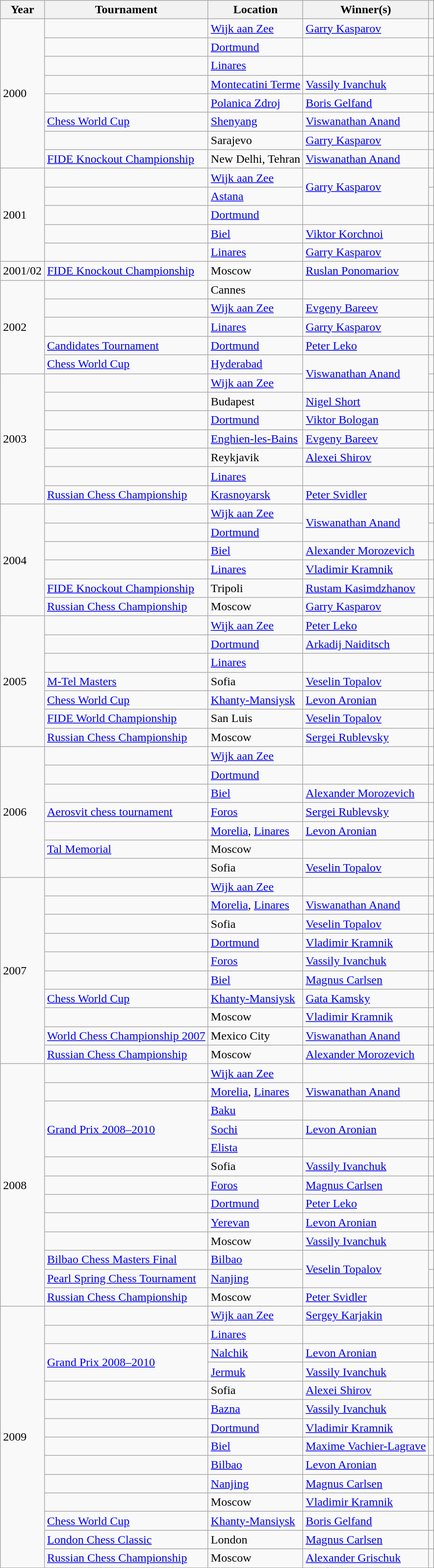<table class="wikitable sortable">
<tr>
<th>Year</th>
<th>Tournament</th>
<th>Location</th>
<th>Winner(s)</th>
<th class="unsortable"></th>
</tr>
<tr>
<td rowspan=8>2000</td>
<td></td>
<td><a href='#'>Wijk aan Zee</a></td>
<td><a href='#'>Garry Kasparov</a></td>
<td></td>
</tr>
<tr>
<td></td>
<td><a href='#'>Dortmund</a></td>
<td></td>
<td></td>
</tr>
<tr>
<td></td>
<td><a href='#'>Linares</a></td>
<td></td>
<td></td>
</tr>
<tr>
<td></td>
<td><a href='#'>Montecatini Terme</a></td>
<td><a href='#'>Vassily Ivanchuk</a></td>
<td></td>
</tr>
<tr>
<td></td>
<td><a href='#'>Polanica Zdroj</a></td>
<td><a href='#'>Boris Gelfand</a></td>
<td></td>
</tr>
<tr>
<td><a href='#'>Chess World Cup</a></td>
<td><a href='#'>Shenyang</a></td>
<td><a href='#'>Viswanathan Anand</a></td>
<td></td>
</tr>
<tr>
<td></td>
<td>Sarajevo</td>
<td><a href='#'>Garry Kasparov</a></td>
<td></td>
</tr>
<tr>
<td><a href='#'>FIDE Knockout Championship</a></td>
<td>New Delhi, Tehran</td>
<td><a href='#'>Viswanathan Anand</a></td>
<td></td>
</tr>
<tr>
<td rowspan=5>2001</td>
<td></td>
<td><a href='#'>Wijk aan Zee</a></td>
<td rowspan=2><a href='#'>Garry Kasparov</a></td>
<td></td>
</tr>
<tr>
<td></td>
<td><a href='#'>Astana</a></td>
<td></td>
</tr>
<tr>
<td></td>
<td><a href='#'>Dortmund</a></td>
<td></td>
<td></td>
</tr>
<tr>
<td></td>
<td><a href='#'>Biel</a></td>
<td><a href='#'>Viktor Korchnoi</a></td>
<td></td>
</tr>
<tr>
<td></td>
<td><a href='#'>Linares</a></td>
<td><a href='#'>Garry Kasparov</a></td>
<td></td>
</tr>
<tr>
<td>2001/02</td>
<td><a href='#'>FIDE Knockout Championship</a></td>
<td>Moscow</td>
<td><a href='#'>Ruslan Ponomariov</a></td>
<td></td>
</tr>
<tr>
<td rowspan=5>2002</td>
<td></td>
<td>Cannes</td>
<td></td>
<td></td>
</tr>
<tr>
<td></td>
<td><a href='#'>Wijk aan Zee</a></td>
<td><a href='#'>Evgeny Bareev</a></td>
<td></td>
</tr>
<tr>
<td></td>
<td><a href='#'>Linares</a></td>
<td><a href='#'>Garry Kasparov</a></td>
<td></td>
</tr>
<tr>
<td><a href='#'>Candidates Tournament</a></td>
<td><a href='#'>Dortmund</a></td>
<td><a href='#'>Peter Leko</a></td>
<td></td>
</tr>
<tr>
<td><a href='#'>Chess World Cup</a></td>
<td><a href='#'>Hyderabad</a></td>
<td rowspan=2><a href='#'>Viswanathan Anand</a></td>
<td></td>
</tr>
<tr>
<td rowspan=7>2003</td>
<td></td>
<td><a href='#'>Wijk aan Zee</a></td>
<td></td>
</tr>
<tr>
<td></td>
<td>Budapest</td>
<td><a href='#'>Nigel Short</a></td>
<td></td>
</tr>
<tr>
<td></td>
<td><a href='#'>Dortmund</a></td>
<td><a href='#'>Viktor Bologan</a></td>
<td></td>
</tr>
<tr>
<td></td>
<td><a href='#'>Enghien-les-Bains</a></td>
<td><a href='#'>Evgeny Bareev</a></td>
<td></td>
</tr>
<tr>
<td></td>
<td>Reykjavik</td>
<td><a href='#'>Alexei Shirov</a></td>
<td></td>
</tr>
<tr>
<td></td>
<td><a href='#'>Linares</a></td>
<td></td>
<td></td>
</tr>
<tr>
<td><a href='#'>Russian Chess Championship</a></td>
<td><a href='#'>Krasnoyarsk</a></td>
<td><a href='#'>Peter Svidler</a></td>
<td></td>
</tr>
<tr>
<td rowspan=6>2004</td>
<td></td>
<td><a href='#'>Wijk aan Zee</a></td>
<td rowspan=2><a href='#'>Viswanathan Anand</a></td>
<td></td>
</tr>
<tr>
<td></td>
<td><a href='#'>Dortmund</a></td>
<td></td>
</tr>
<tr>
<td></td>
<td><a href='#'>Biel</a></td>
<td><a href='#'>Alexander Morozevich</a></td>
<td></td>
</tr>
<tr>
<td></td>
<td><a href='#'>Linares</a></td>
<td><a href='#'>Vladimir Kramnik</a></td>
<td></td>
</tr>
<tr>
<td><a href='#'>FIDE Knockout Championship</a></td>
<td>Tripoli</td>
<td><a href='#'>Rustam Kasimdzhanov</a></td>
<td></td>
</tr>
<tr>
<td><a href='#'>Russian Chess Championship</a></td>
<td>Moscow</td>
<td><a href='#'>Garry Kasparov</a></td>
<td></td>
</tr>
<tr>
<td rowspan=7>2005</td>
<td></td>
<td><a href='#'>Wijk aan Zee</a></td>
<td><a href='#'>Peter Leko</a></td>
<td></td>
</tr>
<tr>
<td></td>
<td><a href='#'>Dortmund</a></td>
<td><a href='#'>Arkadij Naiditsch</a></td>
<td></td>
</tr>
<tr>
<td></td>
<td><a href='#'>Linares</a></td>
<td></td>
<td></td>
</tr>
<tr>
<td><a href='#'>M-Tel Masters</a></td>
<td>Sofia</td>
<td><a href='#'>Veselin Topalov</a></td>
<td></td>
</tr>
<tr>
<td><a href='#'>Chess World Cup</a></td>
<td><a href='#'>Khanty-Mansiysk</a></td>
<td><a href='#'>Levon Aronian</a></td>
<td></td>
</tr>
<tr>
<td><a href='#'>FIDE World Championship</a></td>
<td>San Luis</td>
<td><a href='#'>Veselin Topalov</a></td>
<td></td>
</tr>
<tr>
<td><a href='#'>Russian Chess Championship</a></td>
<td>Moscow</td>
<td><a href='#'>Sergei Rublevsky</a></td>
<td></td>
</tr>
<tr>
<td rowspan=7>2006</td>
<td></td>
<td><a href='#'>Wijk aan Zee</a></td>
<td></td>
<td></td>
</tr>
<tr>
<td></td>
<td><a href='#'>Dortmund</a></td>
<td></td>
<td></td>
</tr>
<tr>
<td></td>
<td><a href='#'>Biel</a></td>
<td><a href='#'>Alexander Morozevich</a></td>
<td></td>
</tr>
<tr>
<td><a href='#'>Aerosvit chess tournament</a></td>
<td><a href='#'>Foros</a></td>
<td><a href='#'>Sergei Rublevsky</a></td>
<td></td>
</tr>
<tr>
<td></td>
<td><a href='#'>Morelia</a>, <a href='#'>Linares</a></td>
<td><a href='#'>Levon Aronian</a></td>
<td></td>
</tr>
<tr>
<td><a href='#'>Tal Memorial</a></td>
<td>Moscow</td>
<td></td>
<td></td>
</tr>
<tr>
<td></td>
<td>Sofia</td>
<td><a href='#'>Veselin Topalov</a></td>
<td></td>
</tr>
<tr>
<td rowspan=10>2007</td>
<td></td>
<td><a href='#'>Wijk aan Zee</a></td>
<td></td>
<td></td>
</tr>
<tr>
<td></td>
<td><a href='#'>Morelia</a>, <a href='#'>Linares</a></td>
<td><a href='#'>Viswanathan Anand</a></td>
<td></td>
</tr>
<tr>
<td></td>
<td>Sofia</td>
<td><a href='#'>Veselin Topalov</a></td>
<td></td>
</tr>
<tr>
<td></td>
<td><a href='#'>Dortmund</a></td>
<td><a href='#'>Vladimir Kramnik</a></td>
<td></td>
</tr>
<tr>
<td></td>
<td><a href='#'>Foros</a></td>
<td><a href='#'>Vassily Ivanchuk</a></td>
<td></td>
</tr>
<tr>
<td></td>
<td><a href='#'>Biel</a></td>
<td><a href='#'>Magnus Carlsen</a></td>
<td></td>
</tr>
<tr>
<td><a href='#'>Chess World Cup</a></td>
<td><a href='#'>Khanty-Mansiysk</a></td>
<td><a href='#'>Gata Kamsky</a></td>
<td></td>
</tr>
<tr>
<td></td>
<td>Moscow</td>
<td><a href='#'>Vladimir Kramnik</a></td>
<td></td>
</tr>
<tr>
<td><a href='#'>World Chess Championship 2007</a></td>
<td>Mexico City</td>
<td><a href='#'>Viswanathan Anand</a></td>
<td></td>
</tr>
<tr>
<td><a href='#'>Russian Chess Championship</a></td>
<td>Moscow</td>
<td><a href='#'>Alexander Morozevich</a></td>
<td></td>
</tr>
<tr>
<td rowspan=13>2008</td>
<td></td>
<td><a href='#'>Wijk aan Zee</a></td>
<td></td>
<td></td>
</tr>
<tr>
<td></td>
<td><a href='#'>Morelia</a>, <a href='#'>Linares</a></td>
<td><a href='#'>Viswanathan Anand</a></td>
<td></td>
</tr>
<tr>
<td rowspan=3><a href='#'>Grand Prix 2008–2010</a></td>
<td><a href='#'>Baku</a></td>
<td></td>
<td></td>
</tr>
<tr>
<td><a href='#'>Sochi</a></td>
<td><a href='#'>Levon Aronian</a></td>
<td></td>
</tr>
<tr>
<td><a href='#'>Elista</a></td>
<td></td>
<td></td>
</tr>
<tr>
<td></td>
<td>Sofia</td>
<td><a href='#'>Vassily Ivanchuk</a></td>
<td></td>
</tr>
<tr>
<td></td>
<td><a href='#'>Foros</a></td>
<td><a href='#'>Magnus Carlsen</a></td>
<td></td>
</tr>
<tr>
<td></td>
<td><a href='#'>Dortmund</a></td>
<td><a href='#'>Peter Leko</a></td>
<td></td>
</tr>
<tr>
<td></td>
<td><a href='#'>Yerevan</a></td>
<td><a href='#'>Levon Aronian</a></td>
<td></td>
</tr>
<tr>
<td></td>
<td>Moscow</td>
<td><a href='#'>Vassily Ivanchuk</a></td>
<td></td>
</tr>
<tr>
<td><a href='#'>Bilbao Chess Masters Final</a></td>
<td><a href='#'>Bilbao</a></td>
<td rowspan=2><a href='#'>Veselin Topalov</a></td>
<td></td>
</tr>
<tr>
<td><a href='#'>Pearl Spring Chess Tournament</a></td>
<td><a href='#'>Nanjing</a></td>
<td></td>
</tr>
<tr>
<td><a href='#'>Russian Chess Championship</a></td>
<td>Moscow</td>
<td><a href='#'>Peter Svidler</a></td>
<td></td>
</tr>
<tr>
<td rowspan=14>2009</td>
<td></td>
<td><a href='#'>Wijk aan Zee</a></td>
<td><a href='#'>Sergey Karjakin</a></td>
<td></td>
</tr>
<tr>
<td></td>
<td><a href='#'>Linares</a></td>
<td></td>
<td></td>
</tr>
<tr>
<td rowspan=2><a href='#'>Grand Prix 2008–2010</a></td>
<td><a href='#'>Nalchik</a></td>
<td><a href='#'>Levon Aronian</a></td>
<td></td>
</tr>
<tr>
<td><a href='#'>Jermuk</a></td>
<td><a href='#'>Vassily Ivanchuk</a></td>
<td></td>
</tr>
<tr>
<td></td>
<td>Sofia</td>
<td><a href='#'>Alexei Shirov</a></td>
<td></td>
</tr>
<tr>
<td></td>
<td><a href='#'>Bazna</a></td>
<td><a href='#'>Vassily Ivanchuk</a></td>
<td></td>
</tr>
<tr>
<td></td>
<td><a href='#'>Dortmund</a></td>
<td><a href='#'>Vladimir Kramnik</a></td>
<td></td>
</tr>
<tr>
<td></td>
<td><a href='#'>Biel</a></td>
<td><a href='#'>Maxime Vachier-Lagrave</a></td>
<td></td>
</tr>
<tr>
<td></td>
<td><a href='#'>Bilbao</a></td>
<td><a href='#'>Levon Aronian</a></td>
<td></td>
</tr>
<tr>
<td></td>
<td><a href='#'>Nanjing</a></td>
<td><a href='#'>Magnus Carlsen</a></td>
<td></td>
</tr>
<tr>
<td></td>
<td>Moscow</td>
<td><a href='#'>Vladimir Kramnik</a></td>
<td></td>
</tr>
<tr>
<td><a href='#'>Chess World Cup</a></td>
<td><a href='#'>Khanty-Mansiysk</a></td>
<td><a href='#'>Boris Gelfand</a></td>
<td></td>
</tr>
<tr>
<td><a href='#'>London Chess Classic</a></td>
<td>London</td>
<td><a href='#'>Magnus Carlsen</a></td>
<td></td>
</tr>
<tr>
<td><a href='#'>Russian Chess Championship</a></td>
<td>Moscow</td>
<td><a href='#'>Alexander Grischuk</a></td>
<td></td>
</tr>
</table>
